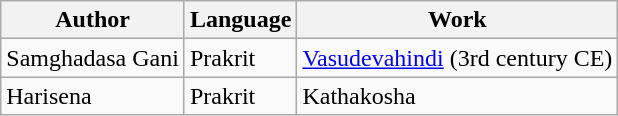<table class="wikitable">
<tr>
<th>Author</th>
<th>Language</th>
<th>Work</th>
</tr>
<tr>
<td>Samghadasa Gani</td>
<td>Prakrit</td>
<td><a href='#'>Vasudevahindi</a> (3rd century CE)</td>
</tr>
<tr>
<td>Harisena</td>
<td>Prakrit</td>
<td>Kathakosha</td>
</tr>
</table>
